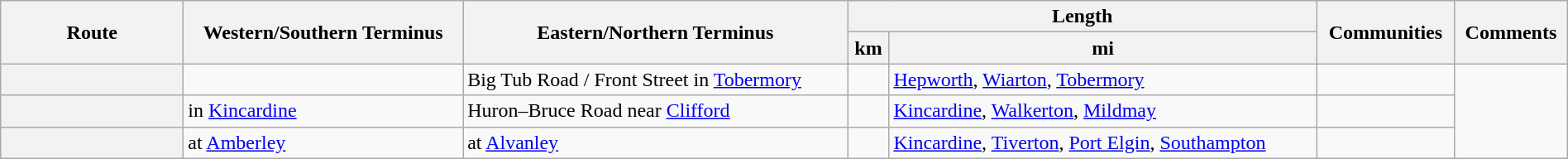<table class="wikitable sortable" width="100%">
<tr>
<th rowspan="2" width="140px" scope="col">Route</th>
<th rowspan="2" scope="col">Western/Southern Terminus</th>
<th rowspan="2" scope="col">Eastern/Northern Terminus</th>
<th colspan="2" scope="col">Length</th>
<th rowspan="2" class="unsortable" scope="col">Communities</th>
<th rowspan="2" class="unsortable" scope="col">Comments</th>
</tr>
<tr>
<th>km</th>
<th>mi</th>
</tr>
<tr>
<th scope="row"></th>
<td> </td>
<td>Big Tub Road / Front Street in <a href='#'>Tobermory</a></td>
<td></td>
<td><a href='#'>Hepworth</a>, <a href='#'>Wiarton</a>, <a href='#'>Tobermory</a></td>
<td></td>
</tr>
<tr>
<th scope="row"></th>
<td>  in <a href='#'>Kincardine</a></td>
<td>Huron–Bruce Road near <a href='#'>Clifford</a></td>
<td></td>
<td><a href='#'>Kincardine</a>, <a href='#'>Walkerton</a>, <a href='#'>Mildmay</a></td>
<td></td>
</tr>
<tr>
<th scope="row"></th>
<td>  at <a href='#'>Amberley</a></td>
<td>  at <a href='#'>Alvanley</a></td>
<td></td>
<td><a href='#'>Kincardine</a>, <a href='#'>Tiverton</a>, <a href='#'>Port Elgin</a>, <a href='#'>Southampton</a></td>
<td></td>
</tr>
</table>
